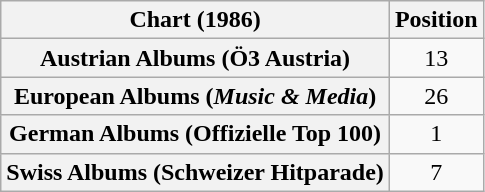<table class="wikitable sortable plainrowheaders" style="text-align:center">
<tr>
<th scope="col">Chart (1986)</th>
<th scope="col">Position</th>
</tr>
<tr>
<th scope="row">Austrian Albums (Ö3 Austria)</th>
<td>13</td>
</tr>
<tr>
<th scope="row">European Albums (<em>Music & Media</em>)</th>
<td>26</td>
</tr>
<tr>
<th scope="row">German Albums (Offizielle Top 100)</th>
<td>1</td>
</tr>
<tr>
<th scope="row">Swiss Albums (Schweizer Hitparade)</th>
<td>7</td>
</tr>
</table>
